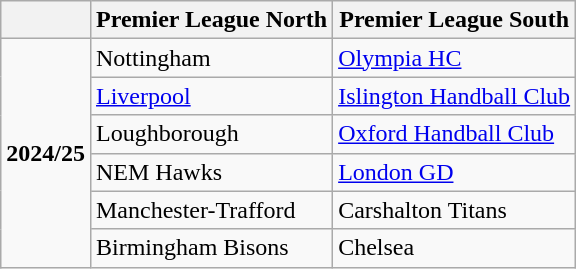<table class="wikitable">
<tr>
<th></th>
<th>Premier League North</th>
<th>Premier League South</th>
</tr>
<tr>
<td rowspan="6"><strong>2024/25</strong></td>
<td>Nottingham</td>
<td><a href='#'>Olympia HC</a></td>
</tr>
<tr>
<td><a href='#'>Liverpool</a></td>
<td><a href='#'>Islington Handball Club</a></td>
</tr>
<tr>
<td>Loughborough</td>
<td><a href='#'>Oxford Handball Club</a></td>
</tr>
<tr>
<td>NEM Hawks</td>
<td><a href='#'>London GD</a></td>
</tr>
<tr>
<td>Manchester-Trafford</td>
<td>Carshalton Titans</td>
</tr>
<tr>
<td>Birmingham Bisons</td>
<td>Chelsea</td>
</tr>
</table>
